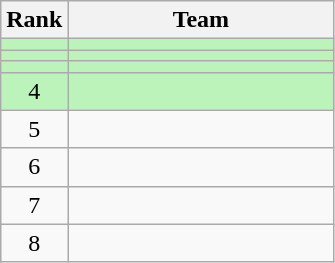<table class="wikitable">
<tr>
<th>Rank</th>
<th style="width:170px;">Team</th>
</tr>
<tr style="background:#bbf3bb;">
<td align=center></td>
<td></td>
</tr>
<tr style="background:#bbf3bb;">
<td align=center></td>
<td></td>
</tr>
<tr style="background:#bbf3bb;">
<td align=center></td>
<td></td>
</tr>
<tr style="background:#bbf3bb;">
<td align=center>4</td>
<td></td>
</tr>
<tr>
<td align=center>5</td>
<td></td>
</tr>
<tr>
<td align=center>6</td>
<td></td>
</tr>
<tr>
<td align=center>7</td>
<td></td>
</tr>
<tr>
<td align=center>8</td>
<td></td>
</tr>
</table>
